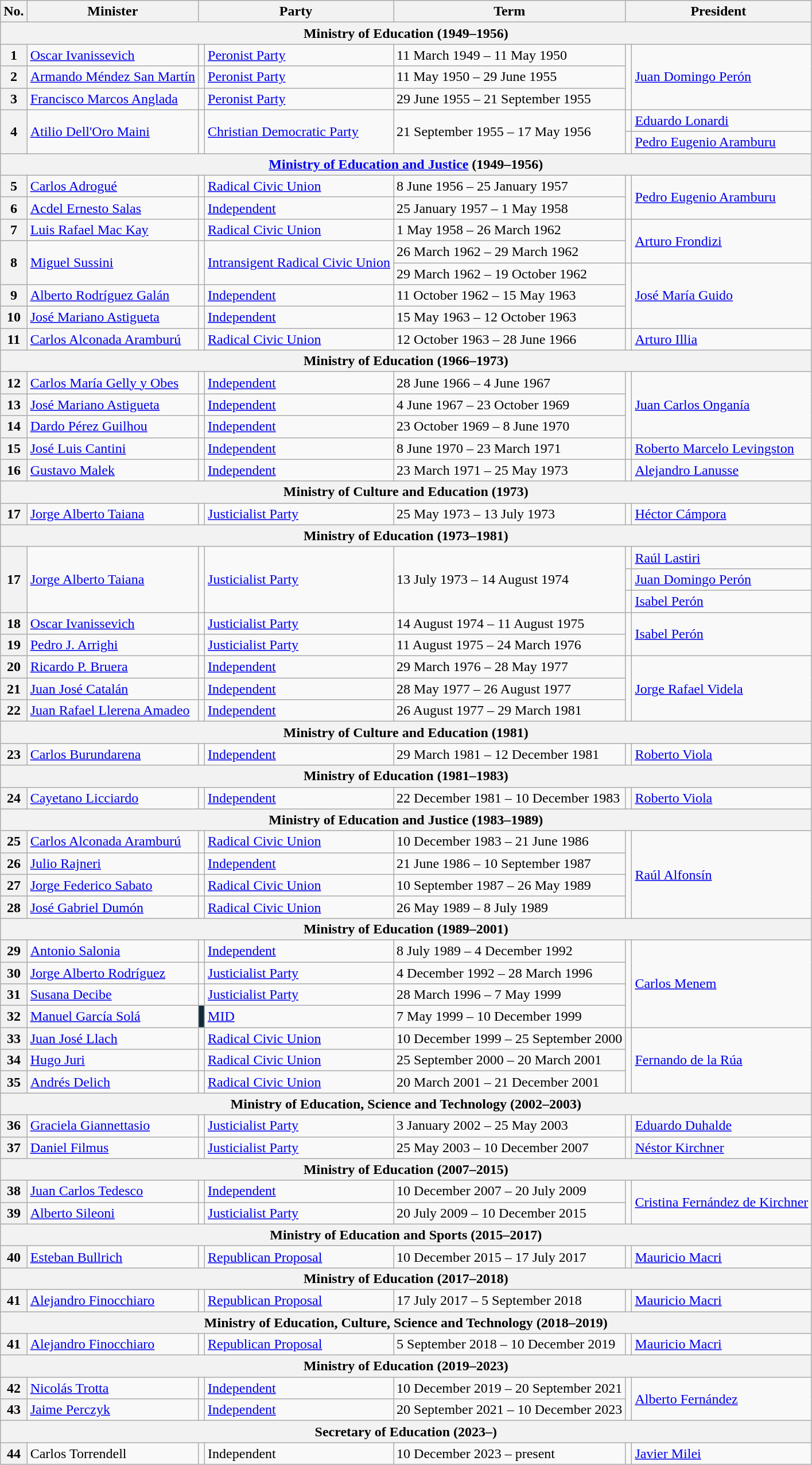<table class="wikitable">
<tr>
<th>No.</th>
<th>Minister</th>
<th colspan="2">Party</th>
<th>Term</th>
<th colspan="2">President</th>
</tr>
<tr>
<th colspan="7">Ministry of Education (1949–1956)</th>
</tr>
<tr>
<th>1</th>
<td><a href='#'>Oscar Ivanissevich</a></td>
<td bgcolor=></td>
<td><a href='#'>Peronist Party</a></td>
<td>11 March 1949 – 11 May 1950</td>
<td rowspan="3" bgcolor=></td>
<td rowspan="3"><a href='#'>Juan Domingo Perón</a></td>
</tr>
<tr>
<th>2</th>
<td><a href='#'>Armando Méndez San Martín</a></td>
<td bgcolor=></td>
<td><a href='#'>Peronist Party</a></td>
<td>11 May 1950 – 29 June 1955</td>
</tr>
<tr>
<th>3</th>
<td><a href='#'>Francisco Marcos Anglada</a></td>
<td bgcolor=></td>
<td><a href='#'>Peronist Party</a></td>
<td>29 June 1955 – 21 September 1955</td>
</tr>
<tr>
<th rowspan="2">4</th>
<td rowspan="2"><a href='#'>Atilio Dell'Oro Maini</a></td>
<td rowspan="2" bgcolor=></td>
<td rowspan="2"><a href='#'>Christian Democratic Party</a></td>
<td rowspan="2">21 September 1955 – 17 May 1956</td>
<td bgcolor=></td>
<td><a href='#'>Eduardo Lonardi</a></td>
</tr>
<tr>
<td bgcolor=></td>
<td><a href='#'>Pedro Eugenio Aramburu</a></td>
</tr>
<tr>
<th colspan="7"><a href='#'>Ministry of Education and Justice</a> (1949–1956)</th>
</tr>
<tr>
<th>5</th>
<td><a href='#'>Carlos Adrogué</a></td>
<td bgcolor=></td>
<td><a href='#'>Radical Civic Union</a></td>
<td>8 June 1956 – 25 January 1957</td>
<td rowspan="2" bgcolor=></td>
<td rowspan="2"><a href='#'>Pedro Eugenio Aramburu</a></td>
</tr>
<tr>
<th>6</th>
<td><a href='#'>Acdel Ernesto Salas</a></td>
<td bgcolor=></td>
<td><a href='#'>Independent</a></td>
<td>25 January 1957 – 1 May 1958</td>
</tr>
<tr>
<th>7</th>
<td><a href='#'>Luis Rafael Mac Kay</a></td>
<td bgcolor=></td>
<td><a href='#'>Radical Civic Union</a></td>
<td>1 May 1958 – 26 March 1962</td>
<td rowspan="2" bgcolor=></td>
<td rowspan="2"><a href='#'>Arturo Frondizi</a></td>
</tr>
<tr>
<th rowspan="2">8</th>
<td rowspan="2"><a href='#'>Miguel Sussini</a></td>
<td rowspan="2" bgcolor=></td>
<td rowspan="2"><a href='#'>Intransigent Radical Civic Union</a></td>
<td>26 March 1962 – 29 March 1962</td>
</tr>
<tr>
<td>29 March 1962 – 19 October 1962</td>
<td rowspan="3" bgcolor=></td>
<td rowspan="3"><a href='#'>José María Guido</a></td>
</tr>
<tr>
<th>9</th>
<td><a href='#'>Alberto Rodríguez Galán</a></td>
<td bgcolor=></td>
<td><a href='#'>Independent</a></td>
<td>11 October 1962 – 15 May 1963</td>
</tr>
<tr>
<th>10</th>
<td><a href='#'>José Mariano Astigueta</a></td>
<td bgcolor=></td>
<td><a href='#'>Independent</a></td>
<td>15 May 1963 – 12 October 1963</td>
</tr>
<tr>
<th>11</th>
<td><a href='#'>Carlos Alconada Aramburú</a></td>
<td bgcolor=></td>
<td><a href='#'>Radical Civic Union</a></td>
<td>12 October 1963 – 28 June 1966</td>
<td bgcolor=></td>
<td><a href='#'>Arturo Illia</a></td>
</tr>
<tr>
<th colspan="7">Ministry of Education (1966–1973)</th>
</tr>
<tr>
<th>12</th>
<td><a href='#'>Carlos María Gelly y Obes</a></td>
<td bgcolor=></td>
<td><a href='#'>Independent</a></td>
<td>28 June 1966 – 4 June 1967</td>
<td rowspan="3" bgcolor=></td>
<td rowspan="3"><a href='#'>Juan Carlos Onganía</a></td>
</tr>
<tr>
<th>13</th>
<td><a href='#'>José Mariano Astigueta</a></td>
<td bgcolor=></td>
<td><a href='#'>Independent</a></td>
<td>4 June 1967 – 23 October 1969</td>
</tr>
<tr>
<th>14</th>
<td><a href='#'>Dardo Pérez Guilhou</a></td>
<td bgcolor=></td>
<td><a href='#'>Independent</a></td>
<td>23 October 1969 – 8 June 1970</td>
</tr>
<tr>
<th>15</th>
<td><a href='#'>José Luis Cantini</a></td>
<td bgcolor=></td>
<td><a href='#'>Independent</a></td>
<td>8 June 1970 – 23 March 1971</td>
<td bgcolor=></td>
<td><a href='#'>Roberto Marcelo Levingston</a></td>
</tr>
<tr>
<th>16</th>
<td><a href='#'>Gustavo Malek</a></td>
<td bgcolor=></td>
<td><a href='#'>Independent</a></td>
<td>23 March 1971 – 25 May 1973</td>
<td bgcolor=></td>
<td><a href='#'>Alejandro Lanusse</a></td>
</tr>
<tr>
<th colspan="7">Ministry of Culture and Education (1973)</th>
</tr>
<tr>
<th>17</th>
<td><a href='#'>Jorge Alberto Taiana</a></td>
<td bgcolor=></td>
<td><a href='#'>Justicialist Party</a></td>
<td>25 May 1973 – 13 July 1973</td>
<td bgcolor=></td>
<td><a href='#'>Héctor Cámpora</a></td>
</tr>
<tr>
<th colspan="7">Ministry of Education (1973–1981)</th>
</tr>
<tr>
<th rowspan="3">17</th>
<td rowspan="3"><a href='#'>Jorge Alberto Taiana</a></td>
<td rowspan="3" bgcolor=></td>
<td rowspan="3"><a href='#'>Justicialist Party</a></td>
<td rowspan="3">13 July 1973 – 14 August 1974</td>
<td bgcolor=></td>
<td><a href='#'>Raúl Lastiri</a></td>
</tr>
<tr>
<td bgcolor=></td>
<td><a href='#'>Juan Domingo Perón</a></td>
</tr>
<tr>
<td bgcolor=></td>
<td><a href='#'>Isabel Perón</a></td>
</tr>
<tr>
<th>18</th>
<td><a href='#'>Oscar Ivanissevich</a></td>
<td bgcolor=></td>
<td><a href='#'>Justicialist Party</a></td>
<td>14 August 1974 – 11 August 1975</td>
<td rowspan="2" bgcolor=></td>
<td rowspan="2"><a href='#'>Isabel Perón</a></td>
</tr>
<tr>
<th>19</th>
<td><a href='#'>Pedro J. Arrighi</a></td>
<td bgcolor=></td>
<td><a href='#'>Justicialist Party</a></td>
<td>11 August 1975 – 24 March 1976</td>
</tr>
<tr>
<th>20</th>
<td><a href='#'>Ricardo P. Bruera</a></td>
<td bgcolor=></td>
<td><a href='#'>Independent</a></td>
<td>29 March 1976 – 28 May 1977</td>
<td rowspan="3" bgcolor=></td>
<td rowspan="3"><a href='#'>Jorge Rafael Videla</a></td>
</tr>
<tr>
<th>21</th>
<td><a href='#'>Juan José Catalán</a></td>
<td bgcolor=></td>
<td><a href='#'>Independent</a></td>
<td>28 May 1977 – 26 August 1977</td>
</tr>
<tr>
<th>22</th>
<td><a href='#'>Juan Rafael Llerena Amadeo</a></td>
<td bgcolor=></td>
<td><a href='#'>Independent</a></td>
<td>26 August 1977 – 29 March 1981</td>
</tr>
<tr>
<th colspan="7">Ministry of Culture and Education (1981)</th>
</tr>
<tr>
<th>23</th>
<td><a href='#'>Carlos Burundarena</a></td>
<td bgcolor=></td>
<td><a href='#'>Independent</a></td>
<td>29 March 1981 – 12 December 1981</td>
<td bgcolor=></td>
<td><a href='#'>Roberto Viola</a></td>
</tr>
<tr>
<th colspan="7">Ministry of Education (1981–1983)</th>
</tr>
<tr>
<th>24</th>
<td><a href='#'>Cayetano Licciardo</a></td>
<td bgcolor=></td>
<td><a href='#'>Independent</a></td>
<td>22 December 1981 – 10 December 1983</td>
<td bgcolor=></td>
<td><a href='#'>Roberto Viola</a></td>
</tr>
<tr>
<th colspan="7">Ministry of Education and Justice (1983–1989)</th>
</tr>
<tr>
<th>25</th>
<td><a href='#'>Carlos Alconada Aramburú</a></td>
<td bgcolor=></td>
<td><a href='#'>Radical Civic Union</a></td>
<td>10 December 1983 – 21 June 1986</td>
<td rowspan="4" bgcolor=></td>
<td rowspan="4"><a href='#'>Raúl Alfonsín</a></td>
</tr>
<tr>
<th>26</th>
<td><a href='#'>Julio Rajneri</a></td>
<td bgcolor=></td>
<td><a href='#'>Independent</a></td>
<td>21 June 1986 – 10 September 1987</td>
</tr>
<tr>
<th>27</th>
<td><a href='#'>Jorge Federico Sabato</a></td>
<td bgcolor=></td>
<td><a href='#'>Radical Civic Union</a></td>
<td>10 September 1987 – 26 May 1989</td>
</tr>
<tr>
<th>28</th>
<td><a href='#'>José Gabriel Dumón</a></td>
<td bgcolor=></td>
<td><a href='#'>Radical Civic Union</a></td>
<td>26 May 1989 – 8 July 1989</td>
</tr>
<tr>
<th colspan="7">Ministry of Education (1989–2001)</th>
</tr>
<tr>
<th>29</th>
<td><a href='#'>Antonio Salonia</a></td>
<td bgcolor=></td>
<td><a href='#'>Independent</a></td>
<td>8 July 1989 – 4 December 1992</td>
<td rowspan="4" bgcolor=></td>
<td rowspan="4"><a href='#'>Carlos Menem</a></td>
</tr>
<tr>
<th>30</th>
<td><a href='#'>Jorge Alberto Rodríguez</a></td>
<td bgcolor=></td>
<td><a href='#'>Justicialist Party</a></td>
<td>4 December 1992 – 28 March 1996</td>
</tr>
<tr>
<th>31</th>
<td><a href='#'>Susana Decibe</a></td>
<td bgcolor=></td>
<td><a href='#'>Justicialist Party</a></td>
<td>28 March 1996 – 7 May 1999</td>
</tr>
<tr>
<th>32</th>
<td><a href='#'>Manuel García Solá</a></td>
<td bgcolor=#0F2B3D></td>
<td><a href='#'>MID</a></td>
<td>7 May 1999 – 10 December 1999</td>
</tr>
<tr>
<th>33</th>
<td><a href='#'>Juan José Llach</a></td>
<td bgcolor=></td>
<td><a href='#'>Radical Civic Union</a></td>
<td>10 December 1999 – 25 September 2000</td>
<td rowspan="3" bgcolor=></td>
<td rowspan="3"><a href='#'>Fernando de la Rúa</a></td>
</tr>
<tr>
<th>34</th>
<td><a href='#'>Hugo Juri</a></td>
<td bgcolor=></td>
<td><a href='#'>Radical Civic Union</a></td>
<td>25 September 2000 – 20 March 2001</td>
</tr>
<tr>
<th>35</th>
<td><a href='#'>Andrés Delich</a></td>
<td bgcolor=></td>
<td><a href='#'>Radical Civic Union</a></td>
<td>20 March 2001 – 21 December 2001</td>
</tr>
<tr>
<th colspan="7">Ministry of Education, Science and Technology (2002–2003)</th>
</tr>
<tr>
<th>36</th>
<td><a href='#'>Graciela Giannettasio</a></td>
<td bgcolor=></td>
<td><a href='#'>Justicialist Party</a></td>
<td>3 January 2002 – 25 May 2003</td>
<td bgcolor=></td>
<td><a href='#'>Eduardo Duhalde</a></td>
</tr>
<tr>
<th>37</th>
<td><a href='#'>Daniel Filmus</a></td>
<td bgcolor=></td>
<td><a href='#'>Justicialist Party</a></td>
<td>25 May 2003 – 10 December 2007</td>
<td bgcolor=></td>
<td><a href='#'>Néstor Kirchner</a></td>
</tr>
<tr>
<th colspan="7">Ministry of Education (2007–2015)</th>
</tr>
<tr>
<th>38</th>
<td><a href='#'>Juan Carlos Tedesco</a></td>
<td bgcolor=></td>
<td><a href='#'>Independent</a></td>
<td>10 December 2007 – 20 July 2009</td>
<td rowspan="2" bgcolor=></td>
<td rowspan="2"><a href='#'>Cristina Fernández de Kirchner</a></td>
</tr>
<tr>
<th>39</th>
<td><a href='#'>Alberto Sileoni</a></td>
<td bgcolor=></td>
<td><a href='#'>Justicialist Party</a></td>
<td>20 July 2009 – 10 December 2015</td>
</tr>
<tr>
<th colspan="7">Ministry of Education and Sports (2015–2017)</th>
</tr>
<tr>
<th>40</th>
<td><a href='#'>Esteban Bullrich</a></td>
<td bgcolor=></td>
<td><a href='#'>Republican Proposal</a></td>
<td>10 December 2015 – 17 July 2017</td>
<td bgcolor=></td>
<td><a href='#'>Mauricio Macri</a></td>
</tr>
<tr>
<th colspan="7">Ministry of Education (2017–2018)</th>
</tr>
<tr>
<th>41</th>
<td><a href='#'>Alejandro Finocchiaro</a></td>
<td bgcolor=></td>
<td><a href='#'>Republican Proposal</a></td>
<td>17 July 2017 – 5 September 2018</td>
<td bgcolor=></td>
<td><a href='#'>Mauricio Macri</a></td>
</tr>
<tr>
<th colspan="7">Ministry of Education, Culture, Science and Technology (2018–2019)</th>
</tr>
<tr>
<th>41</th>
<td><a href='#'>Alejandro Finocchiaro</a></td>
<td bgcolor=></td>
<td><a href='#'>Republican Proposal</a></td>
<td>5 September 2018 – 10 December 2019</td>
<td bgcolor=></td>
<td><a href='#'>Mauricio Macri</a></td>
</tr>
<tr>
<th colspan="7">Ministry of Education (2019–2023)</th>
</tr>
<tr>
<th>42</th>
<td><a href='#'>Nicolás Trotta</a></td>
<td bgcolor=></td>
<td><a href='#'>Independent</a></td>
<td>10 December 2019 – 20 September 2021</td>
<td rowspan="2" bgcolor=></td>
<td rowspan="2"><a href='#'>Alberto Fernández</a></td>
</tr>
<tr>
<th>43</th>
<td><a href='#'>Jaime Perczyk</a></td>
<td bgcolor=></td>
<td><a href='#'>Independent</a></td>
<td>20 September 2021 – 10 December 2023</td>
</tr>
<tr>
<th colspan="7">Secretary of Education (2023–)</th>
</tr>
<tr>
<th>44</th>
<td>Carlos Torrendell</td>
<td bgcolor=></td>
<td>Independent</td>
<td>10 December 2023 – present</td>
<td rowspan="2" bgcolor=></td>
<td rowspan="2"><a href='#'>Javier Milei</a></td>
</tr>
</table>
